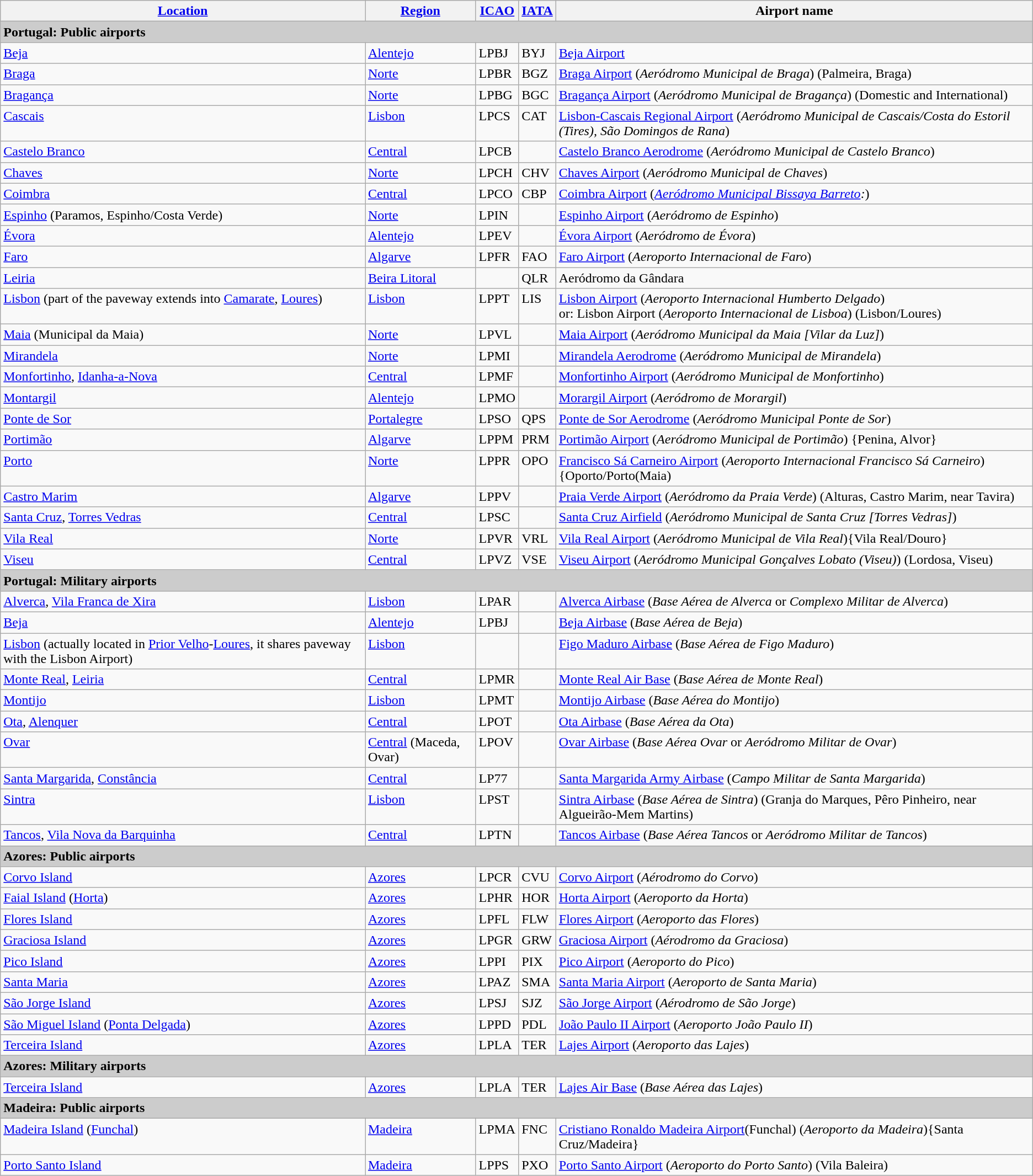<table class="wikitable sortable">
<tr valign=top align=left>
<th><a href='#'>Location</a></th>
<th><a href='#'>Region</a></th>
<th><a href='#'>ICAO</a></th>
<th><a href='#'>IATA</a></th>
<th>Airport name</th>
</tr>
<tr bgcolor=#CCCCCC>
<td colspan=5><strong>Portugal: Public airports</strong></td>
</tr>
<tr valign=top>
<td><a href='#'>Beja</a></td>
<td><a href='#'>Alentejo</a></td>
<td>LPBJ</td>
<td>BYJ</td>
<td><a href='#'>Beja Airport</a></td>
</tr>
<tr valign=top>
<td><a href='#'>Braga</a></td>
<td><a href='#'>Norte</a></td>
<td>LPBR</td>
<td>BGZ</td>
<td><a href='#'>Braga Airport</a> (<em>Aeródromo Municipal de Braga</em>) (Palmeira, Braga) </td>
</tr>
<tr valign=top>
<td><a href='#'>Bragança</a></td>
<td><a href='#'>Norte</a></td>
<td>LPBG</td>
<td>BGC</td>
<td><a href='#'>Bragança Airport</a> (<em>Aeródromo Municipal de Bragança</em>) (Domestic and International) </td>
</tr>
<tr valign=top>
<td><a href='#'>Cascais</a></td>
<td><a href='#'>Lisbon</a></td>
<td>LPCS</td>
<td>CAT</td>
<td><a href='#'>Lisbon-Cascais Regional Airport</a> (<em>Aeródromo Municipal de Cascais/Costa do Estoril (Tires), São Domingos de Rana</em>) </td>
</tr>
<tr valign=top>
<td><a href='#'>Castelo Branco</a></td>
<td><a href='#'>Central</a></td>
<td>LPCB</td>
<td></td>
<td><a href='#'>Castelo Branco Aerodrome</a> (<em>Aeródromo Municipal de Castelo Branco</em>) </td>
</tr>
<tr valign=top>
<td><a href='#'>Chaves</a></td>
<td><a href='#'>Norte</a></td>
<td>LPCH</td>
<td>CHV</td>
<td><a href='#'>Chaves Airport</a> (<em>Aeródromo Municipal de Chaves</em>) </td>
</tr>
<tr valign=top>
<td><a href='#'>Coimbra</a></td>
<td><a href='#'>Central</a></td>
<td>LPCO</td>
<td>CBP</td>
<td><a href='#'>Coimbra Airport</a> (<em><a href='#'>Aeródromo Municipal Bissaya Barreto</a>:</em>) </td>
</tr>
<tr valign=top>
<td><a href='#'>Espinho</a> (Paramos, Espinho/Costa Verde)</td>
<td><a href='#'>Norte</a></td>
<td>LPIN</td>
<td></td>
<td><a href='#'>Espinho Airport</a> (<em>Aeródromo de Espinho</em>) </td>
</tr>
<tr valign=top>
<td><a href='#'>Évora</a></td>
<td><a href='#'>Alentejo</a></td>
<td>LPEV</td>
<td></td>
<td><a href='#'>Évora Airport</a> (<em>Aeródromo de Évora</em>) </td>
</tr>
<tr valign=top>
<td><a href='#'>Faro</a></td>
<td><a href='#'>Algarve</a></td>
<td>LPFR</td>
<td>FAO</td>
<td><a href='#'>Faro Airport</a> (<em>Aeroporto Internacional de Faro</em>) </td>
</tr>
<tr valign=top>
<td><a href='#'>Leiria</a></td>
<td><a href='#'>Beira Litoral</a></td>
<td></td>
<td>QLR</td>
<td>Aeródromo da Gândara</td>
</tr>
<tr valign=top>
<td><a href='#'>Lisbon</a> (part of the paveway extends into <a href='#'>Camarate</a>, <a href='#'>Loures</a>)</td>
<td><a href='#'>Lisbon</a></td>
<td>LPPT</td>
<td>LIS</td>
<td><a href='#'>Lisbon Airport</a> (<em>Aeroporto Internacional Humberto Delgado</em>) <br> or: Lisbon Airport (<em>Aeroporto Internacional de Lisboa</em>)  (Lisbon/Loures)</td>
</tr>
<tr valign=top>
<td><a href='#'>Maia</a> (Municipal da Maia)</td>
<td><a href='#'>Norte</a></td>
<td>LPVL</td>
<td></td>
<td><a href='#'>Maia Airport</a> (<em>Aeródromo Municipal da Maia [Vilar da Luz]</em>)  </td>
</tr>
<tr valign=top>
<td><a href='#'>Mirandela</a></td>
<td><a href='#'>Norte</a></td>
<td>LPMI</td>
<td></td>
<td><a href='#'>Mirandela Aerodrome</a> (<em>Aeródromo Municipal de Mirandela</em>)</td>
</tr>
<tr valign=top>
<td><a href='#'>Monfortinho</a>, <a href='#'>Idanha-a-Nova</a></td>
<td><a href='#'>Central</a></td>
<td>LPMF</td>
<td></td>
<td><a href='#'>Monfortinho Airport</a> (<em>Aeródromo Municipal de Monfortinho</em>) </td>
</tr>
<tr valign=top>
<td><a href='#'>Montargil</a></td>
<td><a href='#'>Alentejo</a></td>
<td>LPMO</td>
<td></td>
<td><a href='#'>Morargil Airport</a> (<em>Aeródromo de Morargil</em>) </td>
</tr>
<tr valign=top>
<td><a href='#'>Ponte de Sor</a></td>
<td><a href='#'>Portalegre</a></td>
<td>LPSO</td>
<td>QPS</td>
<td><a href='#'>Ponte de Sor Aerodrome</a> (<em>Aeródromo Municipal Ponte de Sor</em>) </td>
</tr>
<tr valign=top>
<td><a href='#'>Portimão</a></td>
<td><a href='#'>Algarve</a></td>
<td>LPPM</td>
<td>PRM</td>
<td><a href='#'>Portimão Airport</a> (<em>Aeródromo Municipal de Portimão</em>) {Penina, Alvor}</td>
</tr>
<tr valign=top>
<td><a href='#'>Porto</a></td>
<td><a href='#'>Norte</a></td>
<td>LPPR</td>
<td>OPO</td>
<td><a href='#'>Francisco Sá Carneiro Airport</a> (<em>Aeroporto Internacional Francisco Sá Carneiro</em>) <br>{Oporto/Porto(Maia)</td>
</tr>
<tr valign=top>
<td><a href='#'>Castro Marim</a></td>
<td><a href='#'>Algarve</a></td>
<td>LPPV</td>
<td></td>
<td><a href='#'>Praia Verde Airport</a> (<em>Aeródromo da Praia Verde</em>) (Alturas, Castro Marim, near Tavira) </td>
</tr>
<tr valign=top>
<td><a href='#'>Santa Cruz</a>, <a href='#'>Torres Vedras</a></td>
<td><a href='#'>Central</a></td>
<td>LPSC</td>
<td></td>
<td><a href='#'>Santa Cruz Airfield</a> (<em>Aeródromo Municipal de Santa Cruz [Torres Vedras]</em>) </td>
</tr>
<tr valign=top>
<td><a href='#'>Vila Real</a></td>
<td><a href='#'>Norte</a></td>
<td>LPVR</td>
<td>VRL</td>
<td><a href='#'>Vila Real Airport</a> (<em>Aeródromo Municipal de Vila Real</em>){Vila Real/Douro} </td>
</tr>
<tr valign=top>
<td><a href='#'>Viseu</a></td>
<td><a href='#'>Central</a></td>
<td>LPVZ</td>
<td>VSE</td>
<td><a href='#'>Viseu Airport</a> (<em>Aeródromo Municipal Gonçalves Lobato (Viseu)</em>)  (Lordosa, Viseu)</td>
</tr>
<tr bgcolor=#CCCCCC>
<td colspan=5><strong>Portugal: Military airports</strong></td>
</tr>
<tr valign=top>
<td><a href='#'>Alverca</a>, <a href='#'>Vila Franca de Xira</a></td>
<td><a href='#'>Lisbon</a></td>
<td>LPAR</td>
<td></td>
<td><a href='#'>Alverca Airbase</a> (<em>Base Aérea de Alverca</em> or <em>Complexo Militar de Alverca</em>) </td>
</tr>
<tr valign=top>
<td><a href='#'>Beja</a></td>
<td><a href='#'>Alentejo</a></td>
<td>LPBJ</td>
<td></td>
<td><a href='#'>Beja Airbase</a> (<em>Base Aérea de Beja</em>) </td>
</tr>
<tr valign=top>
<td><a href='#'>Lisbon</a> (actually located in <a href='#'>Prior Velho</a>-<a href='#'>Loures</a>, it shares paveway with the Lisbon Airport)</td>
<td><a href='#'>Lisbon</a></td>
<td></td>
<td></td>
<td><a href='#'>Figo Maduro Airbase</a> (<em>Base Aérea de Figo Maduro</em>)</td>
</tr>
<tr valign=top>
<td><a href='#'>Monte Real</a>, <a href='#'>Leiria</a></td>
<td><a href='#'>Central</a></td>
<td>LPMR</td>
<td></td>
<td><a href='#'>Monte Real Air Base</a> (<em>Base Aérea de Monte Real</em>) </td>
</tr>
<tr valign=top>
<td><a href='#'>Montijo</a></td>
<td><a href='#'>Lisbon</a></td>
<td>LPMT</td>
<td></td>
<td><a href='#'>Montijo Airbase</a> (<em>Base Aérea do Montijo</em>) </td>
</tr>
<tr valign=top>
<td><a href='#'>Ota</a>, <a href='#'>Alenquer</a></td>
<td><a href='#'>Central</a></td>
<td>LPOT</td>
<td></td>
<td><a href='#'>Ota Airbase</a> (<em>Base Aérea da Ota</em>) </td>
</tr>
<tr valign=top>
<td><a href='#'>Ovar</a></td>
<td><a href='#'>Central</a> (Maceda, Ovar)</td>
<td>LPOV</td>
<td></td>
<td><a href='#'>Ovar Airbase</a> (<em>Base Aérea Ovar</em> or <em>Aeródromo Militar de Ovar</em>) </td>
</tr>
<tr valign=top>
<td><a href='#'>Santa Margarida</a>, <a href='#'>Constância</a></td>
<td><a href='#'>Central</a></td>
<td>LP77</td>
<td></td>
<td><a href='#'>Santa Margarida Army Airbase</a> (<em>Campo Militar de Santa Margarida</em>) </td>
</tr>
<tr valign=top>
<td><a href='#'>Sintra</a></td>
<td><a href='#'>Lisbon</a></td>
<td>LPST</td>
<td></td>
<td><a href='#'>Sintra Airbase</a> (<em>Base Aérea de Sintra</em>)  (Granja do Marques, Pêro Pinheiro, near Algueirão-Mem Martins) </td>
</tr>
<tr valign=top>
<td><a href='#'>Tancos</a>, <a href='#'>Vila Nova da Barquinha</a></td>
<td><a href='#'>Central</a></td>
<td>LPTN</td>
<td></td>
<td><a href='#'>Tancos Airbase</a> (<em>Base Aérea Tancos</em> or <em>Aeródromo Militar de Tancos</em>) </td>
</tr>
<tr bgcolor=#CCCCCC>
<td colspan=5><strong>Azores: Public airports</strong></td>
</tr>
<tr valign=top>
<td><a href='#'>Corvo Island</a></td>
<td><a href='#'>Azores</a></td>
<td>LPCR</td>
<td>CVU</td>
<td><a href='#'>Corvo Airport</a> (<em>Aérodromo do Corvo</em>)</td>
</tr>
<tr valign=top>
<td><a href='#'>Faial Island</a> (<a href='#'>Horta</a>)</td>
<td><a href='#'>Azores</a></td>
<td>LPHR</td>
<td>HOR</td>
<td><a href='#'>Horta Airport</a> (<em>Aeroporto da Horta</em>)</td>
</tr>
<tr valign=top>
<td><a href='#'>Flores Island</a></td>
<td><a href='#'>Azores</a></td>
<td>LPFL</td>
<td>FLW</td>
<td><a href='#'>Flores Airport</a> (<em>Aeroporto das Flores</em>)</td>
</tr>
<tr valign=top>
<td><a href='#'>Graciosa Island</a></td>
<td><a href='#'>Azores</a></td>
<td>LPGR</td>
<td>GRW</td>
<td><a href='#'>Graciosa Airport</a> (<em>Aérodromo da Graciosa</em>)</td>
</tr>
<tr valign=top>
<td><a href='#'>Pico Island</a></td>
<td><a href='#'>Azores</a></td>
<td>LPPI</td>
<td>PIX</td>
<td><a href='#'>Pico Airport</a> (<em>Aeroporto do Pico</em>)</td>
</tr>
<tr valign=top>
<td><a href='#'>Santa Maria</a></td>
<td><a href='#'>Azores</a></td>
<td>LPAZ</td>
<td>SMA</td>
<td><a href='#'>Santa Maria Airport</a> (<em>Aeroporto de Santa Maria</em>)</td>
</tr>
<tr valign=top>
<td><a href='#'>São Jorge Island</a></td>
<td><a href='#'>Azores</a></td>
<td>LPSJ</td>
<td>SJZ</td>
<td><a href='#'>São Jorge Airport</a> (<em>Aérodromo de São Jorge</em>)</td>
</tr>
<tr valign=top>
<td><a href='#'>São Miguel Island</a> (<a href='#'>Ponta Delgada</a>)</td>
<td><a href='#'>Azores</a></td>
<td>LPPD</td>
<td>PDL</td>
<td><a href='#'>João Paulo II Airport</a> (<em>Aeroporto João Paulo II</em>)</td>
</tr>
<tr valign=top>
<td><a href='#'>Terceira Island</a></td>
<td><a href='#'>Azores</a></td>
<td>LPLA</td>
<td>TER</td>
<td><a href='#'>Lajes Airport</a> (<em>Aeroporto das Lajes</em>)</td>
</tr>
<tr bgcolor=#CCCCCC>
<td colspan=5><strong>Azores: Military airports</strong></td>
</tr>
<tr valign=top>
<td><a href='#'>Terceira Island</a></td>
<td><a href='#'>Azores</a></td>
<td>LPLA</td>
<td>TER</td>
<td><a href='#'>Lajes Air Base</a> (<em>Base Aérea das Lajes</em>)</td>
</tr>
<tr bgcolor=#CCCCCC>
<td colspan=5><strong>Madeira: Public airports</strong></td>
</tr>
<tr valign=top>
<td><a href='#'>Madeira Island</a> (<a href='#'>Funchal</a>)</td>
<td><a href='#'>Madeira</a></td>
<td>LPMA</td>
<td>FNC</td>
<td><a href='#'>Cristiano Ronaldo Madeira Airport</a>(Funchal) (<em>Aeroporto da Madeira</em>){Santa Cruz/Madeira} </td>
</tr>
<tr valign=top>
<td><a href='#'>Porto Santo Island</a></td>
<td><a href='#'>Madeira</a></td>
<td>LPPS</td>
<td>PXO</td>
<td><a href='#'>Porto Santo Airport</a> (<em>Aeroporto do Porto Santo</em>) (Vila Baleira)  </td>
</tr>
</table>
